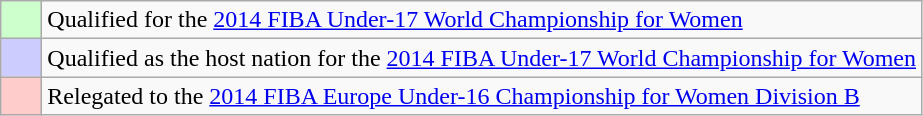<table class="wikitable">
<tr>
<td bgcolor=#ccffcc width=20px></td>
<td>Qualified for the <a href='#'>2014 FIBA Under-17 World Championship for Women</a></td>
</tr>
<tr>
<td bgcolor=#ccccff></td>
<td>Qualified as the host nation for the <a href='#'>2014 FIBA Under-17 World Championship for Women</a></td>
</tr>
<tr>
<td bgcolor=#ffcccc></td>
<td>Relegated to the <a href='#'>2014 FIBA Europe Under-16 Championship for Women Division B</a></td>
</tr>
</table>
